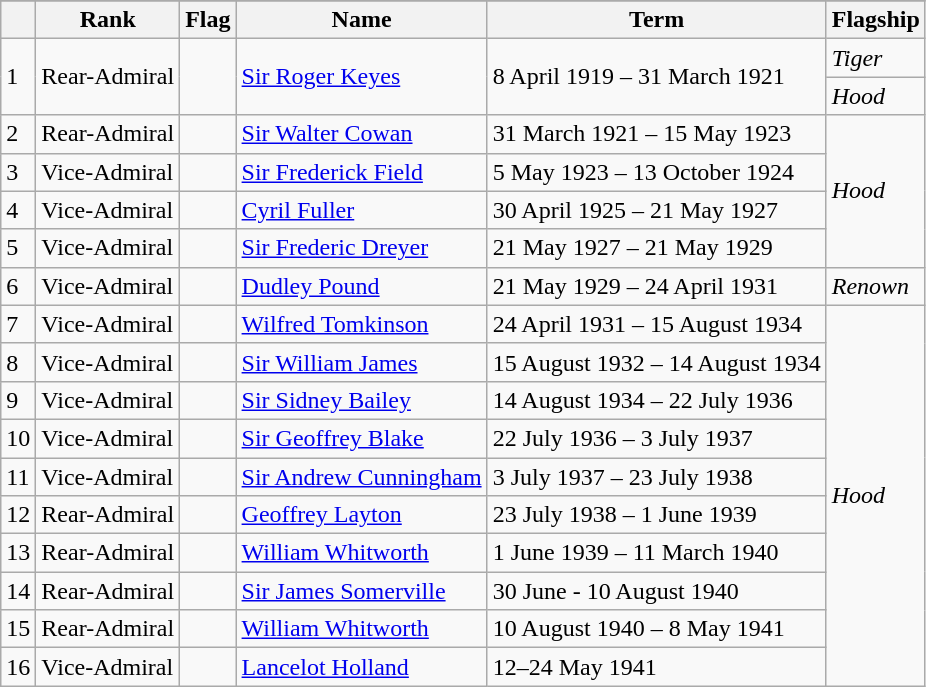<table class="wikitable">
<tr>
</tr>
<tr>
<th></th>
<th>Rank</th>
<th>Flag</th>
<th>Name</th>
<th>Term</th>
<th>Flagship</th>
</tr>
<tr>
<td rowspan=2>1</td>
<td rowspan=2>Rear-Admiral</td>
<td rowspan=2></td>
<td rowspan=2><a href='#'>Sir Roger Keyes</a></td>
<td rowspan=2>8 April 1919  – 31 March 1921</td>
<td><em>Tiger</em></td>
</tr>
<tr>
<td><em>Hood</em></td>
</tr>
<tr>
<td>2</td>
<td>Rear-Admiral</td>
<td></td>
<td><a href='#'>Sir Walter Cowan</a></td>
<td>31 March 1921  – 15 May 1923</td>
<td rowspan=4><em>Hood</em></td>
</tr>
<tr>
<td>3</td>
<td>Vice-Admiral</td>
<td></td>
<td><a href='#'>Sir Frederick Field</a></td>
<td>5 May 1923 – 13 October 1924</td>
</tr>
<tr>
<td>4</td>
<td>Vice-Admiral</td>
<td></td>
<td><a href='#'>Cyril Fuller</a></td>
<td>30 April 1925  – 21 May 1927</td>
</tr>
<tr>
<td>5</td>
<td>Vice-Admiral</td>
<td></td>
<td><a href='#'>Sir Frederic Dreyer</a></td>
<td>21 May 1927 – 21 May 1929</td>
</tr>
<tr>
<td>6</td>
<td>Vice-Admiral</td>
<td></td>
<td><a href='#'>Dudley Pound</a></td>
<td>21 May 1929  – 24 April 1931</td>
<td><em>Renown</em></td>
</tr>
<tr>
<td>7</td>
<td>Vice-Admiral</td>
<td></td>
<td><a href='#'>Wilfred Tomkinson</a></td>
<td>24 April 1931 – 15 August 1934</td>
<td rowspan=10><em>Hood</em></td>
</tr>
<tr>
<td>8</td>
<td>Vice-Admiral</td>
<td></td>
<td><a href='#'>Sir William James</a></td>
<td>15 August 1932 – 14 August 1934</td>
</tr>
<tr>
<td>9</td>
<td>Vice-Admiral</td>
<td></td>
<td><a href='#'>Sir Sidney Bailey</a></td>
<td>14 August 1934 – 22 July 1936</td>
</tr>
<tr>
<td>10</td>
<td>Vice-Admiral</td>
<td></td>
<td><a href='#'>Sir Geoffrey Blake</a></td>
<td>22 July 1936 – 3 July 1937</td>
</tr>
<tr>
<td>11</td>
<td>Vice-Admiral</td>
<td></td>
<td><a href='#'>Sir Andrew Cunningham</a></td>
<td>3 July 1937 – 23 July 1938</td>
</tr>
<tr>
<td>12</td>
<td>Rear-Admiral</td>
<td></td>
<td><a href='#'>Geoffrey Layton</a></td>
<td>23 July 1938 – 1 June 1939</td>
</tr>
<tr>
<td>13</td>
<td>Rear-Admiral</td>
<td></td>
<td><a href='#'>William Whitworth</a></td>
<td>1 June 1939 – 11 March 1940</td>
</tr>
<tr>
<td>14</td>
<td>Rear-Admiral</td>
<td></td>
<td><a href='#'>Sir James Somerville</a></td>
<td>30 June - 10 August 1940</td>
</tr>
<tr>
<td>15</td>
<td>Rear-Admiral</td>
<td></td>
<td><a href='#'>William Whitworth</a></td>
<td>10 August 1940 – 8 May 1941</td>
</tr>
<tr>
<td>16</td>
<td>Vice-Admiral</td>
<td></td>
<td><a href='#'>Lancelot Holland</a></td>
<td>12–24 May 1941</td>
</tr>
</table>
